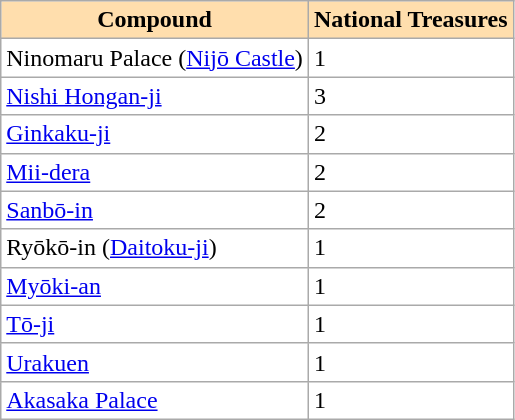<table class="wikitable sortable" style="background:#ffffff;" style="text-align:center">
<tr>
<th align="left" style="background:#ffdead;">Compound</th>
<th align="left" style="background:#ffdead;">National Treasures</th>
</tr>
<tr>
<td>Ninomaru Palace (<a href='#'>Nijō Castle</a>)</td>
<td>1</td>
</tr>
<tr>
<td><a href='#'>Nishi Hongan-ji</a></td>
<td>3</td>
</tr>
<tr>
<td><a href='#'>Ginkaku-ji</a></td>
<td>2</td>
</tr>
<tr>
<td><a href='#'>Mii-dera</a></td>
<td>2</td>
</tr>
<tr>
<td><a href='#'>Sanbō-in</a></td>
<td>2</td>
</tr>
<tr>
<td>Ryōkō-in (<a href='#'>Daitoku-ji</a>)</td>
<td>1</td>
</tr>
<tr>
<td><a href='#'>Myōki-an</a></td>
<td>1</td>
</tr>
<tr>
<td><a href='#'>Tō-ji</a></td>
<td>1</td>
</tr>
<tr>
<td><a href='#'>Urakuen</a></td>
<td>1</td>
</tr>
<tr>
<td><a href='#'>Akasaka Palace</a></td>
<td>1</td>
</tr>
</table>
